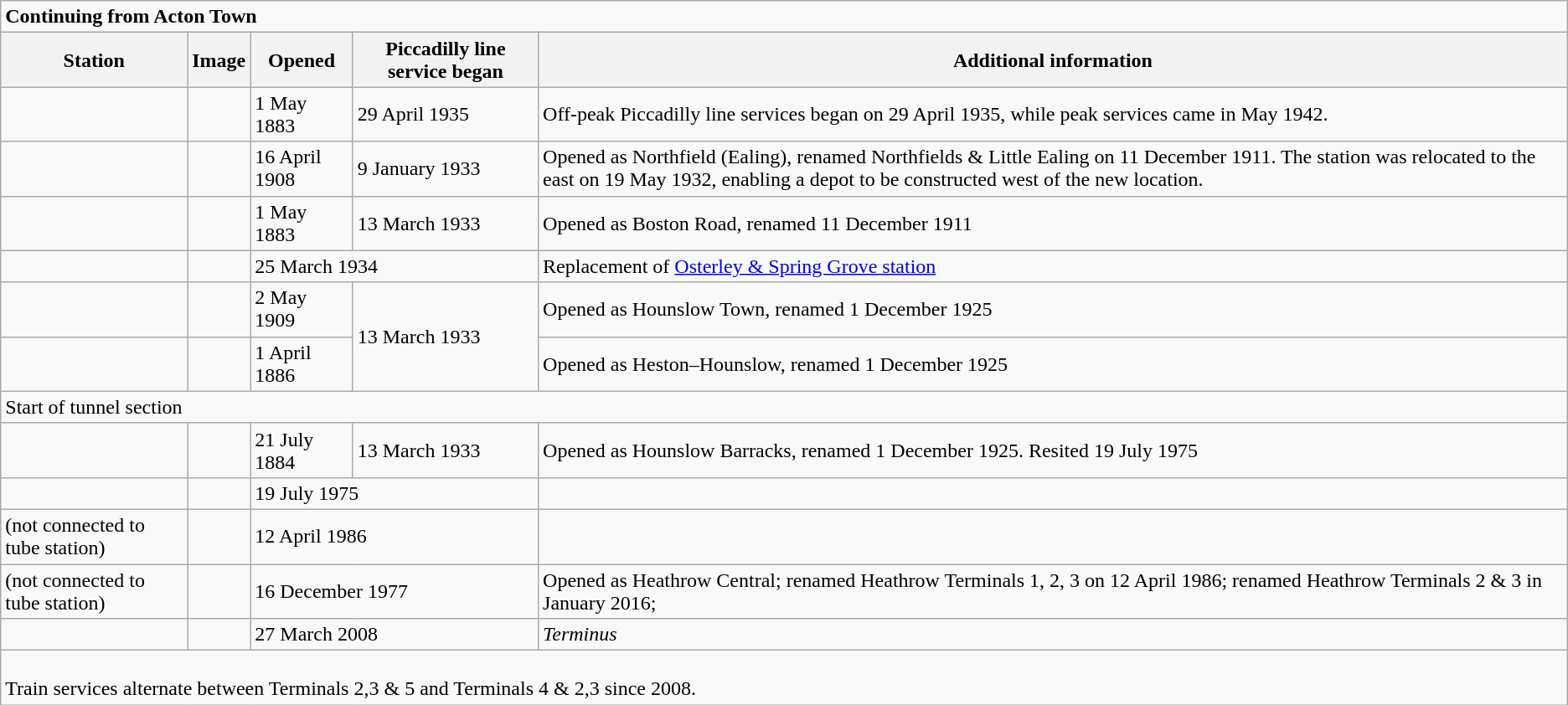<table class="wikitable">
<tr>
<td colspan="5"><strong>Continuing from Acton Town</strong></td>
</tr>
<tr>
<th>Station</th>
<th>Image</th>
<th>Opened</th>
<th>Piccadilly line service began</th>
<th>Additional information</th>
</tr>
<tr>
<td></td>
<td></td>
<td>1 May 1883</td>
<td>29 April 1935</td>
<td>Off-peak Piccadilly line services began on 29 April 1935, while peak services came in May 1942. </td>
</tr>
<tr>
<td></td>
<td></td>
<td>16 April 1908</td>
<td>9 January 1933</td>
<td>Opened as Northfield (Ealing), renamed Northfields & Little Ealing on 11 December 1911. The station was relocated to the east on 19 May 1932, enabling a depot to be constructed west of the new location. </td>
</tr>
<tr>
<td></td>
<td></td>
<td>1 May 1883</td>
<td>13 March 1933</td>
<td>Opened as Boston Road, renamed 11 December 1911 </td>
</tr>
<tr>
<td> </td>
<td></td>
<td colspan="2">25 March 1934</td>
<td>Replacement of <a href='#'>Osterley & Spring Grove station</a> </td>
</tr>
<tr>
<td> </td>
<td></td>
<td>2 May 1909</td>
<td rowspan="2">13 March 1933</td>
<td>Opened as Hounslow Town, renamed 1 December 1925 </td>
</tr>
<tr>
<td></td>
<td></td>
<td>1 April 1886</td>
<td>Opened as Heston–Hounslow, renamed 1 December 1925 </td>
</tr>
<tr>
<td colspan="5">Start of tunnel section</td>
</tr>
<tr>
<td> </td>
<td></td>
<td>21 July 1884</td>
<td>13 March 1933</td>
<td>Opened as Hounslow Barracks, renamed 1 December 1925. Resited 19 July 1975 </td>
</tr>
<tr>
<td></td>
<td></td>
<td colspan="2">19 July 1975</td>
<td></td>
</tr>
<tr>
<td>   (not connected to tube station) </td>
<td></td>
<td colspan="2">12 April 1986</td>
<td></td>
</tr>
<tr>
<td>    (not connected to tube station) </td>
<td></td>
<td colspan="2">16 December 1977</td>
<td>Opened as Heathrow Central; renamed Heathrow Terminals 1, 2, 3 on 12 April 1986; renamed Heathrow Terminals 2 & 3 in January 2016; </td>
</tr>
<tr>
<td>    </td>
<td></td>
<td colspan="2">27 March 2008</td>
<td><em>Terminus</em> </td>
</tr>
<tr>
<td colspan="5"><br>Train services alternate between Terminals 2,3 & 5 and Terminals 4 & 2,3 since 2008.</td>
</tr>
</table>
